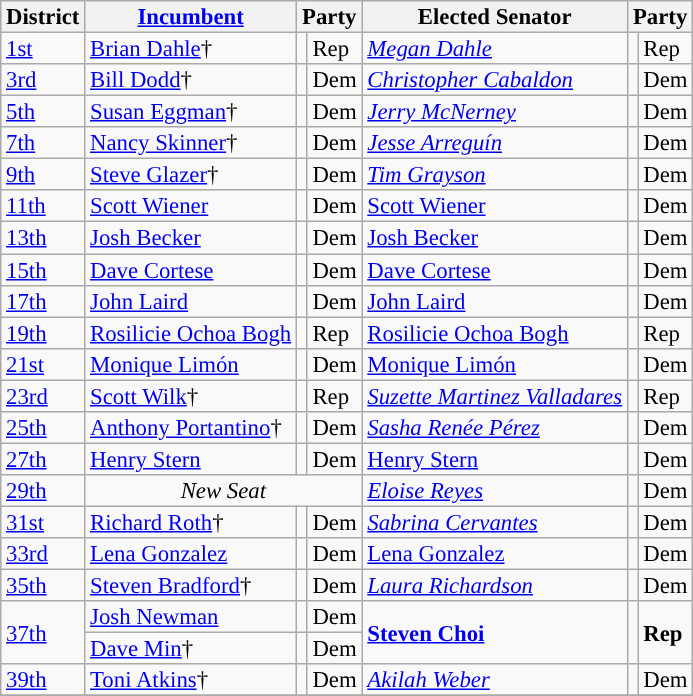<table class="sortable wikitable" style="font-size:95%;line-height:14px;">
<tr>
<th>District</th>
<th class="unsortable"><a href='#'>Incumbent</a></th>
<th colspan="2">Party</th>
<th class="unsortable">Elected Senator</th>
<th colspan="2">Party</th>
</tr>
<tr>
<td><a href='#'>1st</a></td>
<td><a href='#'>Brian Dahle</a>†</td>
<td style="background:"></td>
<td>Rep</td>
<td><em><a href='#'>Megan Dahle</a></em></td>
<td style="background:"></td>
<td>Rep</td>
</tr>
<tr>
<td><a href='#'>3rd</a></td>
<td><a href='#'>Bill Dodd</a>†</td>
<td style="background:"></td>
<td>Dem</td>
<td><em><a href='#'>Christopher Cabaldon</a></em></td>
<td style="background:"></td>
<td>Dem</td>
</tr>
<tr>
<td><a href='#'>5th</a></td>
<td><a href='#'>Susan Eggman</a>†</td>
<td style="background:"></td>
<td>Dem</td>
<td><em><a href='#'>Jerry McNerney</a></em></td>
<td style="background:"></td>
<td>Dem</td>
</tr>
<tr>
<td><a href='#'>7th</a></td>
<td><a href='#'>Nancy Skinner</a>†</td>
<td style="background:"></td>
<td>Dem</td>
<td><em><a href='#'>Jesse Arreguín</a></em></td>
<td style="background:"></td>
<td>Dem</td>
</tr>
<tr>
<td><a href='#'>9th</a></td>
<td><a href='#'>Steve Glazer</a>†</td>
<td style="background:"></td>
<td>Dem</td>
<td><em><a href='#'>Tim Grayson</a></em></td>
<td style="background:"></td>
<td>Dem</td>
</tr>
<tr>
<td><a href='#'>11th</a></td>
<td><a href='#'>Scott Wiener</a></td>
<td style="background:"></td>
<td>Dem</td>
<td><a href='#'>Scott Wiener</a></td>
<td style="background:"></td>
<td>Dem</td>
</tr>
<tr>
<td><a href='#'>13th</a></td>
<td><a href='#'>Josh Becker</a></td>
<td style="background:"></td>
<td>Dem</td>
<td><a href='#'>Josh Becker</a></td>
<td style="background:"></td>
<td>Dem</td>
</tr>
<tr>
<td><a href='#'>15th</a></td>
<td><a href='#'>Dave Cortese</a></td>
<td style="background:"></td>
<td>Dem</td>
<td><a href='#'>Dave Cortese</a></td>
<td style="background:"></td>
<td>Dem</td>
</tr>
<tr>
<td><a href='#'>17th</a></td>
<td><a href='#'>John Laird</a></td>
<td style="background:"></td>
<td>Dem</td>
<td><a href='#'>John Laird</a></td>
<td style="background:"></td>
<td>Dem</td>
</tr>
<tr>
<td><a href='#'>19th</a></td>
<td><a href='#'>Rosilicie Ochoa Bogh</a></td>
<td style="background:"></td>
<td>Rep</td>
<td><a href='#'>Rosilicie Ochoa Bogh</a></td>
<td style="background:"></td>
<td>Rep</td>
</tr>
<tr>
<td><a href='#'>21st</a></td>
<td><a href='#'>Monique Limón</a></td>
<td style="background:"></td>
<td>Dem</td>
<td><a href='#'>Monique Limón</a></td>
<td style="background:"></td>
<td>Dem</td>
</tr>
<tr>
<td><a href='#'>23rd</a></td>
<td><a href='#'>Scott Wilk</a>†</td>
<td style="background:"></td>
<td>Rep</td>
<td><em><a href='#'>Suzette Martinez Valladares</a></em></td>
<td style="background:"></td>
<td>Rep</td>
</tr>
<tr>
<td><a href='#'>25th</a></td>
<td><a href='#'>Anthony Portantino</a>†</td>
<td style="background:"></td>
<td>Dem</td>
<td><em><a href='#'>Sasha Renée Pérez</a></em></td>
<td style="background:"></td>
<td>Dem</td>
</tr>
<tr>
<td><a href='#'>27th</a></td>
<td><a href='#'>Henry Stern</a></td>
<td style="background:"></td>
<td>Dem</td>
<td><a href='#'>Henry Stern</a></td>
<td style="background:"></td>
<td>Dem</td>
</tr>
<tr>
<td><a href='#'>29th</a></td>
<td colspan=3 align=center><em>New Seat</em></td>
<td><em><a href='#'>Eloise Reyes</a></em></td>
<td style="background:"></td>
<td>Dem</td>
</tr>
<tr>
<td><a href='#'>31st</a></td>
<td><a href='#'>Richard Roth</a>†</td>
<td style="background:"></td>
<td>Dem</td>
<td><em><a href='#'>Sabrina Cervantes</a></em></td>
<td style="background:"></td>
<td>Dem</td>
</tr>
<tr>
<td><a href='#'>33rd</a></td>
<td><a href='#'>Lena Gonzalez</a></td>
<td style="background:"></td>
<td>Dem</td>
<td><a href='#'>Lena Gonzalez</a></td>
<td style="background:"></td>
<td>Dem</td>
</tr>
<tr>
<td><a href='#'>35th</a></td>
<td><a href='#'>Steven Bradford</a>†</td>
<td style="background:"></td>
<td>Dem</td>
<td><em><a href='#'>Laura Richardson</a></em></td>
<td style="background:"></td>
<td>Dem</td>
</tr>
<tr>
<td rowspan=2><a href='#'>37th</a></td>
<td><a href='#'>Josh Newman</a></td>
<td style="background:"></td>
<td>Dem</td>
<td rowspan=2><strong><a href='#'>Steven Choi</a></strong></td>
<td rowspan=2 style="background:"></td>
<td rowspan=2><strong>Rep</strong></td>
</tr>
<tr>
<td><a href='#'>Dave Min</a>†</td>
<td style="background:"></td>
<td>Dem</td>
</tr>
<tr>
<td><a href='#'>39th</a></td>
<td><a href='#'>Toni Atkins</a>†</td>
<td style="background:"></td>
<td>Dem</td>
<td><em><a href='#'>Akilah Weber</a></em></td>
<td style="background:"></td>
<td>Dem</td>
</tr>
<tr>
</tr>
</table>
